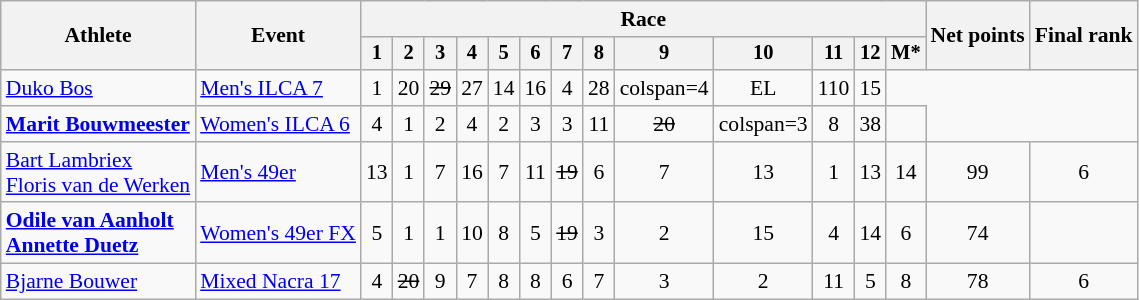<table class="wikitable" style="font-size:90%">
<tr>
<th rowspan="2">Athlete</th>
<th rowspan="2">Event</th>
<th colspan=13>Race</th>
<th rowspan=2>Net points</th>
<th rowspan=2>Final rank</th>
</tr>
<tr style="font-size:95%">
<th>1</th>
<th>2</th>
<th>3</th>
<th>4</th>
<th>5</th>
<th>6</th>
<th>7</th>
<th>8</th>
<th>9</th>
<th>10</th>
<th>11</th>
<th>12</th>
<th>M*</th>
</tr>
<tr align=center>
<td align=left><a href='#'>Duko Bos</a></td>
<td align=left><a href='#'>Men's ILCA 7</a></td>
<td>1</td>
<td>20</td>
<td><s>29</s></td>
<td>27</td>
<td>14</td>
<td>16</td>
<td>4</td>
<td>28</td>
<td>colspan=4 </td>
<td>EL</td>
<td>110</td>
<td>15</td>
</tr>
<tr align=center>
<td align=left><strong><a href='#'>Marit Bouwmeester</a></strong></td>
<td align=left><a href='#'>Women's ILCA 6</a></td>
<td>4</td>
<td>1</td>
<td>2</td>
<td>4</td>
<td>2</td>
<td>3</td>
<td>3</td>
<td>11</td>
<td><s>20</s></td>
<td>colspan=3 </td>
<td>8</td>
<td>38</td>
<td></td>
</tr>
<tr align=center>
<td align=left><a href='#'>Bart Lambriex</a><br><a href='#'>Floris van de Werken</a></td>
<td align=left><a href='#'>Men's 49er</a></td>
<td>13</td>
<td>1</td>
<td>7</td>
<td>16</td>
<td>7</td>
<td>11</td>
<td><s>19</s></td>
<td>6</td>
<td>7</td>
<td>13</td>
<td>1</td>
<td>13</td>
<td>14</td>
<td>99</td>
<td>6</td>
</tr>
<tr align=center>
<td align=left><strong><a href='#'>Odile van Aanholt</a><br><a href='#'>Annette Duetz</a></strong></td>
<td align=left><a href='#'>Women's 49er FX</a></td>
<td>5</td>
<td>1</td>
<td>1</td>
<td>10</td>
<td>8</td>
<td>5</td>
<td><s>19</s></td>
<td>3</td>
<td>2</td>
<td>15</td>
<td>4</td>
<td>14</td>
<td>6</td>
<td>74</td>
<td></td>
</tr>
<tr align=center>
<td align=left><a href='#'>Bjarne Bouwer</a> <br></td>
<td align=left><a href='#'>Mixed Nacra 17</a></td>
<td>4</td>
<td><s>20</s></td>
<td>9</td>
<td>7</td>
<td>8</td>
<td>8</td>
<td>6</td>
<td>7</td>
<td>3</td>
<td>2</td>
<td>11</td>
<td>5</td>
<td>8</td>
<td>78</td>
<td>6</td>
</tr>
</table>
